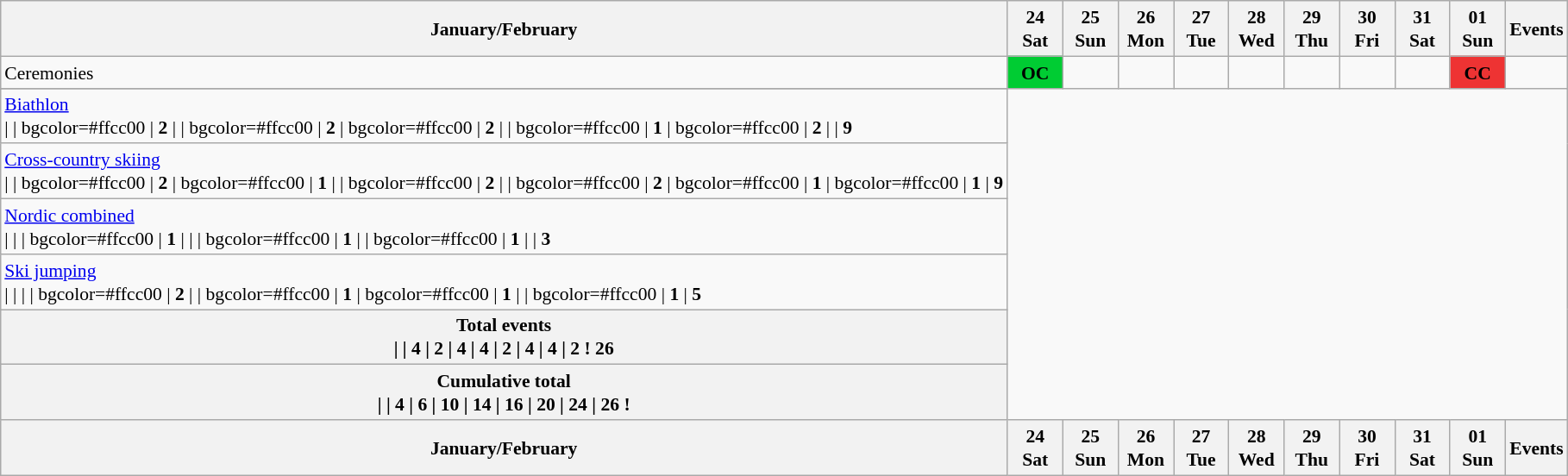<table class="wikitable" style="margin:0.5em auto; font-size:90%; line-height:1.25em">
<tr>
<th>January/February</th>
<th style="width:2.5em">24 <br> Sat</th>
<th style="width:2.5em">25 <br> Sun</th>
<th style="width:2.5em">26 <br> Mon</th>
<th style="width:2.5em">27 <br> Tue</th>
<th style="width:2.5em">28 <br> Wed</th>
<th style="width:2.5em">29 <br> Thu</th>
<th style="width:2.5em">30 <br> Fri</th>
<th style="width:2.5em">31 <br> Sat</th>
<th style="width:2.5em">01 <br> Sun</th>
<th>Events</th>
</tr>
<tr>
<td>Ceremonies</td>
<td style="background:#00cc33; text-align:center"><strong>OC</strong></td>
<td></td>
<td></td>
<td></td>
<td></td>
<td></td>
<td></td>
<td></td>
<td style="background:#ee3333; text-align:center"><strong>CC</strong></td>
<td></td>
</tr>
<tr style="text-align:center">
</tr>
<tr style="text-align:center">
<td style="text-align:left"> <a href='#'>Biathlon</a><br> |
 | bgcolor=#ffcc00 | <strong>2</strong>
 | 
 | bgcolor=#ffcc00 | <strong>2</strong>
 | bgcolor=#ffcc00 | <strong>2</strong>
 | 
 | bgcolor=#ffcc00 | <strong>1</strong>
 | bgcolor=#ffcc00 | <strong>2</strong>
 |
 | <strong>9</strong></td>
</tr>
<tr style="text-align:center">
<td style="text-align:left"> <a href='#'>Cross-country skiing</a><br> |
 | bgcolor=#ffcc00 | <strong>2</strong>
 | bgcolor=#ffcc00 | <strong>1</strong>
 | 
 | bgcolor=#ffcc00 | <strong>2</strong>
 | 
 | bgcolor=#ffcc00 | <strong>2</strong>
 | bgcolor=#ffcc00 | <strong>1</strong>
 | bgcolor=#ffcc00 | <strong>1</strong>
 | <strong>9</strong></td>
</tr>
<tr style="text-align:center">
<td style="text-align:left"> <a href='#'>Nordic combined</a><br> |
 | 
 | bgcolor=#ffcc00 | <strong>1</strong>
 | 
 | 
 | bgcolor=#ffcc00 | <strong>1</strong>
 | 
 | bgcolor=#ffcc00 | <strong>1</strong>
 | 
 | <strong>3</strong></td>
</tr>
<tr style="text-align:center">
<td style="text-align:left"> <a href='#'>Ski jumping</a><br> |
 | 
 | 
 | bgcolor=#ffcc00 | <strong>2</strong>
 | 
 | bgcolor=#ffcc00 | <strong>1</strong>
 | bgcolor=#ffcc00 | <strong>1</strong>
 | 
 | bgcolor=#ffcc00 | <strong>1</strong>
 | <strong>5</strong></td>
</tr>
<tr align=center>
<th>Total events<br> | 
 | 4
 | 2
 | 4
 | 4
 | 2
 | 4
 | 4
 | 2
 ! 26</th>
</tr>
<tr align=center>
<th>Cumulative total<br> | 
 | 4
 | 6
 | 10
 | 14
 | 16
 | 20
 | 24
 | 26
 !</th>
</tr>
<tr>
<th>January/February</th>
<th style="width:2.5em">24 <br> Sat</th>
<th style="width:2.5em">25 <br> Sun</th>
<th style="width:2.5em">26 <br> Mon</th>
<th style="width:2.5em">27 <br> Tue</th>
<th style="width:2.5em">28 <br> Wed</th>
<th style="width:2.5em">29 <br> Thu</th>
<th style="width:2.5em">30 <br> Fri</th>
<th style="width:2.5em">31 <br> Sat</th>
<th style="width:2.5em">01 <br> Sun</th>
<th>Events</th>
</tr>
</table>
